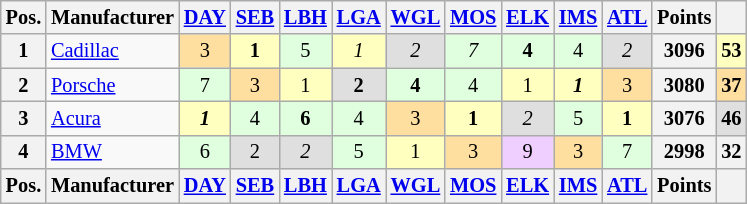<table class="wikitable" style="font-size:85%;">
<tr>
<th>Pos.</th>
<th>Manufacturer</th>
<th><a href='#'>DAY</a></th>
<th><a href='#'>SEB</a></th>
<th><a href='#'>LBH</a></th>
<th><a href='#'>LGA</a></th>
<th><a href='#'>WGL</a></th>
<th><a href='#'>MOS</a></th>
<th><a href='#'>ELK</a></th>
<th><a href='#'>IMS</a></th>
<th><a href='#'>ATL</a></th>
<th>Points</th>
<th></th>
</tr>
<tr>
<th>1</th>
<td> <a href='#'>Cadillac</a></td>
<td align="center" style="background:#ffdf9f;">3</td>
<td align="center" style="background:#ffffbf;"><strong>1</strong></td>
<td align="center" style="background:#dfffdf;">5</td>
<td align="center" style="background:#ffffbf;"><em>1</em></td>
<td align="center" style="background:#dfdfdf;"><em>2</em></td>
<td align="center" style="background:#dfffdf;"><em>7</em></td>
<td align="center" style="background:#dfffdf;"><strong>4</strong></td>
<td align="center" style="background:#dfffdf;">4</td>
<td align="center" style="background:#dfdfdf;"><em>2</em></td>
<th>3096</th>
<th style="background:#ffffbf;">53</th>
</tr>
<tr>
<th>2</th>
<td> <a href='#'>Porsche</a></td>
<td align="center" style="background:#dfffdf;">7</td>
<td align="center" style="background:#ffdf9f;">3</td>
<td align="center" style="background:#ffffbf;">1</td>
<td align="center" style="background:#dfdfdf;"><strong>2</strong></td>
<td align="center" style="background:#dfffdf;"><strong>4</strong></td>
<td align="center" style="background:#dfffdf;">4</td>
<td align="center" style="background:#ffffbf;">1</td>
<td align="center" style="background:#ffffbf;"><strong><em>1</em></strong></td>
<td align="center" style="background:#ffdf9f;">3</td>
<th>3080</th>
<th style="background:#ffdf9f;">37</th>
</tr>
<tr>
<th>3</th>
<td> <a href='#'>Acura</a></td>
<td align="center" style="background:#ffffbf;"><strong><em>1</em></strong></td>
<td align="center" style="background:#dfffdf;">4</td>
<td align="center" style="background:#dfffdf;"><strong>6</strong></td>
<td align="center" style="background:#dfffdf;">4</td>
<td align="center" style="background:#ffdf9f;">3</td>
<td align="center" style="background:#ffffbf;"><strong>1</strong></td>
<td align="center" style="background:#dfdfdf;"><em>2</em></td>
<td align="center" style="background:#dfffdf;">5</td>
<td align="center" style="background:#ffffbf;"><strong>1</strong></td>
<th>3076</th>
<th style="background:#dfdfdf;">46</th>
</tr>
<tr>
<th>4</th>
<td> <a href='#'>BMW</a></td>
<td align="center" style="background:#dfffdf;">6</td>
<td align="center" style="background:#dfdfdf;">2</td>
<td align="center" style="background:#dfdfdf;"><em>2</em></td>
<td align="center" style="background:#dfffdf;">5</td>
<td align="center" style="background:#ffffbf;">1</td>
<td align="center" style="background:#ffdf9f;">3</td>
<td align="center" style="background:#efcfff;">9</td>
<td align="center" style="background:#ffdf9f;">3</td>
<td align="center" style="background:#dfffdf;">7</td>
<th>2998</th>
<th>32</th>
</tr>
<tr>
<th>Pos.</th>
<th>Manufacturer</th>
<th><a href='#'>DAY</a></th>
<th><a href='#'>SEB</a></th>
<th><a href='#'>LBH</a></th>
<th><a href='#'>LGA</a></th>
<th><a href='#'>WGL</a></th>
<th><a href='#'>MOS</a></th>
<th><a href='#'>ELK</a></th>
<th><a href='#'>IMS</a></th>
<th><a href='#'>ATL</a></th>
<th>Points</th>
<th></th>
</tr>
</table>
